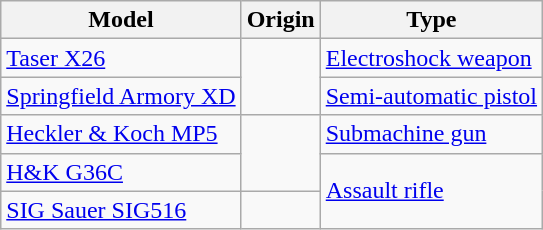<table class="wikitable">
<tr>
<th>Model</th>
<th>Origin</th>
<th>Type</th>
</tr>
<tr>
<td><a href='#'>Taser X26</a></td>
<td rowspan="2"></td>
<td><a href='#'>Electroshock weapon</a></td>
</tr>
<tr>
<td><a href='#'>Springfield Armory XD</a></td>
<td><a href='#'>Semi-automatic pistol</a></td>
</tr>
<tr>
<td><a href='#'>Heckler & Koch MP5</a></td>
<td rowspan="2"></td>
<td><a href='#'>Submachine gun</a></td>
</tr>
<tr>
<td><a href='#'>H&K G36C</a></td>
<td rowspan="2"><a href='#'>Assault rifle</a></td>
</tr>
<tr>
<td><a href='#'>SIG Sauer SIG516</a></td>
<td></td>
</tr>
</table>
